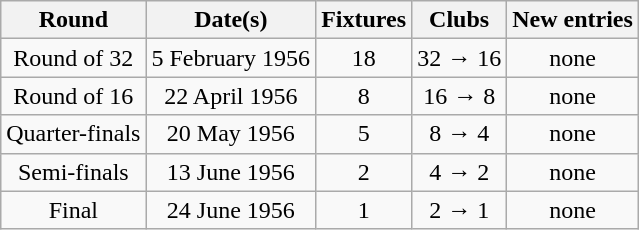<table class="wikitable" style="text-align:center">
<tr>
<th>Round</th>
<th>Date(s)</th>
<th>Fixtures</th>
<th>Clubs</th>
<th>New entries</th>
</tr>
<tr>
<td>Round of 32</td>
<td>5 February 1956</td>
<td>18</td>
<td>32 → 16</td>
<td>none</td>
</tr>
<tr>
<td>Round of 16</td>
<td>22 April 1956</td>
<td>8</td>
<td>16 → 8</td>
<td>none</td>
</tr>
<tr>
<td>Quarter-finals</td>
<td>20 May 1956</td>
<td>5</td>
<td>8 → 4</td>
<td>none</td>
</tr>
<tr>
<td>Semi-finals</td>
<td>13 June 1956</td>
<td>2</td>
<td>4 → 2</td>
<td>none</td>
</tr>
<tr>
<td>Final</td>
<td>24 June 1956</td>
<td>1</td>
<td>2 → 1</td>
<td>none</td>
</tr>
</table>
